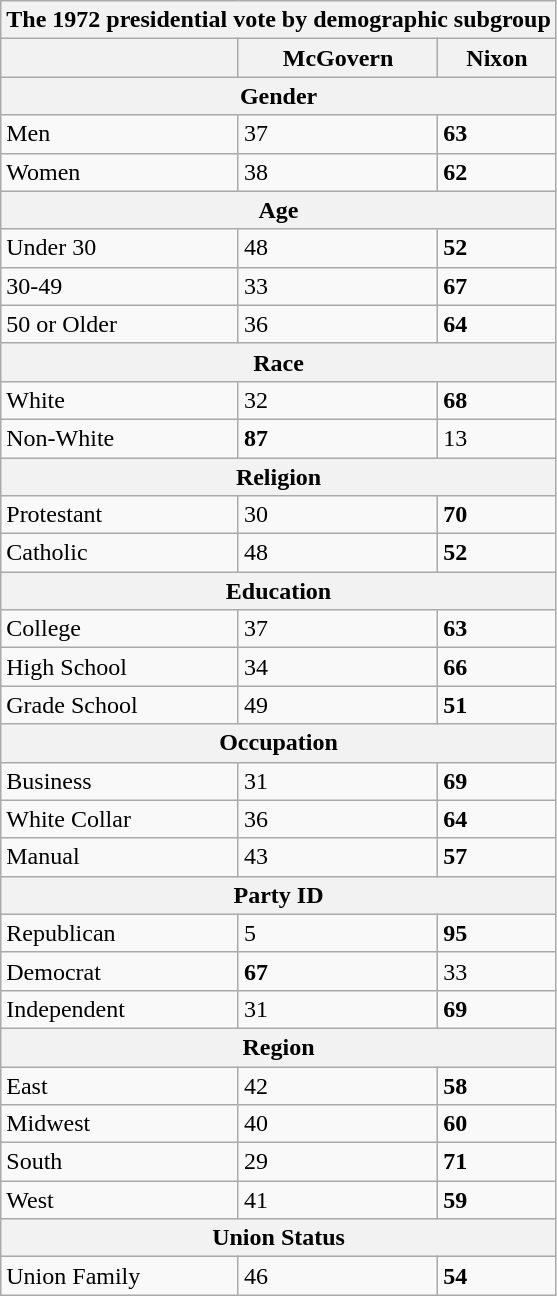<table class="wikitable sortable">
<tr>
<th colspan="3"><strong>The 1972 presidential vote by demographic subgroup</strong></th>
</tr>
<tr>
<th></th>
<th>McGovern</th>
<th>Nixon</th>
</tr>
<tr>
<th colspan="3">Gender</th>
</tr>
<tr>
<td>Men</td>
<td>37</td>
<td><strong>63</strong></td>
</tr>
<tr>
<td>Women</td>
<td>38</td>
<td><strong>62</strong></td>
</tr>
<tr>
<th colspan="3"><strong>Age</strong></th>
</tr>
<tr>
<td>Under 30</td>
<td>48</td>
<td><strong>52</strong></td>
</tr>
<tr>
<td>30-49</td>
<td>33</td>
<td><strong>67</strong></td>
</tr>
<tr>
<td>50 or Older</td>
<td>36</td>
<td><strong>64</strong></td>
</tr>
<tr>
<th colspan="3">Race</th>
</tr>
<tr>
<td>White</td>
<td>32</td>
<td><strong>68</strong></td>
</tr>
<tr>
<td>Non-White</td>
<td><strong>87</strong></td>
<td>13</td>
</tr>
<tr>
<th colspan="3">Religion</th>
</tr>
<tr>
<td>Protestant</td>
<td>30</td>
<td><strong>70</strong></td>
</tr>
<tr>
<td>Catholic</td>
<td>48</td>
<td><strong>52</strong></td>
</tr>
<tr>
<th colspan="3">Education</th>
</tr>
<tr>
<td>College</td>
<td>37</td>
<td><strong>63</strong></td>
</tr>
<tr>
<td>High School</td>
<td>34</td>
<td><strong>66</strong></td>
</tr>
<tr>
<td>Grade School</td>
<td>49</td>
<td><strong>51</strong></td>
</tr>
<tr>
<th colspan="3">Occupation</th>
</tr>
<tr>
<td>Business</td>
<td>31</td>
<td><strong>69</strong></td>
</tr>
<tr>
<td>White Collar</td>
<td>36</td>
<td><strong>64</strong></td>
</tr>
<tr>
<td>Manual</td>
<td>43</td>
<td><strong>57</strong></td>
</tr>
<tr>
<th colspan="3">Party ID</th>
</tr>
<tr>
<td>Republican</td>
<td>5</td>
<td><strong>95</strong></td>
</tr>
<tr>
<td>Democrat</td>
<td><strong>67</strong></td>
<td>33</td>
</tr>
<tr>
<td>Independent</td>
<td>31</td>
<td><strong>69</strong></td>
</tr>
<tr>
<th colspan="3">Region</th>
</tr>
<tr>
<td>East</td>
<td>42</td>
<td><strong>58</strong></td>
</tr>
<tr>
<td>Midwest</td>
<td>40</td>
<td><strong>60</strong></td>
</tr>
<tr>
<td>South</td>
<td>29</td>
<td><strong>71</strong></td>
</tr>
<tr>
<td>West</td>
<td>41</td>
<td><strong>59</strong></td>
</tr>
<tr>
<th colspan="3">Union Status</th>
</tr>
<tr>
<td>Union Family</td>
<td>46</td>
<td><strong>54</strong></td>
</tr>
</table>
